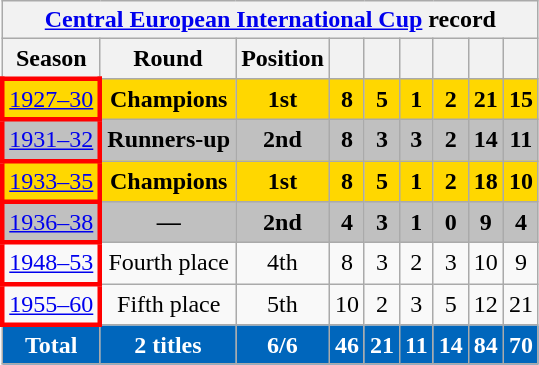<table class="wikitable" style="text-align:center">
<tr>
<th colspan=10><a href='#'>Central European International Cup</a> record</th>
</tr>
<tr>
<th>Season</th>
<th>Round</th>
<th>Position</th>
<th></th>
<th></th>
<th></th>
<th></th>
<th></th>
<th></th>
</tr>
<tr style="background:gold">
<td style="border:3px solid red"> <a href='#'>1927–30</a></td>
<td><strong>Champions</strong></td>
<td><strong>1st</strong></td>
<td><strong>8</strong></td>
<td><strong>5</strong></td>
<td><strong>1</strong></td>
<td><strong>2</strong></td>
<td><strong>21</strong></td>
<td><strong>15</strong></td>
</tr>
<tr style="background:silver">
<td style="border:3px solid red"> <a href='#'>1931–32</a></td>
<td><strong>Runners-up</strong></td>
<td><strong>2nd</strong></td>
<td><strong>8</strong></td>
<td><strong>3</strong></td>
<td><strong>3</strong></td>
<td><strong>2</strong></td>
<td><strong>14</strong></td>
<td><strong>11</strong></td>
</tr>
<tr style="background:gold">
<td style="border:3px solid red"> <a href='#'>1933–35</a></td>
<td><strong>Champions</strong></td>
<td><strong>1st</strong></td>
<td><strong>8</strong></td>
<td><strong>5</strong></td>
<td><strong>1</strong></td>
<td><strong>2</strong></td>
<td><strong>18</strong></td>
<td><strong>10</strong></td>
</tr>
<tr style="background:silver">
<td style="border:3px solid red"> <a href='#'>1936–38</a></td>
<td><strong>—</strong></td>
<td><strong>2nd</strong></td>
<td><strong>4</strong></td>
<td><strong>3</strong></td>
<td><strong>1</strong></td>
<td><strong>0</strong></td>
<td><strong>9</strong></td>
<td><strong>4</strong></td>
</tr>
<tr>
<td style="border:3px solid red"> <a href='#'>1948–53</a></td>
<td>Fourth place</td>
<td>4th</td>
<td>8</td>
<td>3</td>
<td>2</td>
<td>3</td>
<td>10</td>
<td>9</td>
</tr>
<tr>
<td style="border:3px solid red"> <a href='#'>1955–60</a></td>
<td>Fifth place</td>
<td>5th</td>
<td>10</td>
<td>2</td>
<td>3</td>
<td>5</td>
<td>12</td>
<td>21</td>
</tr>
<tr style="color:white">
<th style="background:#0066bc">Total</th>
<th style="background:#0066bc">2 titles</th>
<th style="background:#0066bc">6/6</th>
<th style="background:#0066bc">46</th>
<th style="background:#0066bc">21</th>
<th style="background:#0066bc">11</th>
<th style="background:#0066bc">14</th>
<th style="background:#0066bc">84</th>
<th style="background:#0066bc">70</th>
</tr>
</table>
